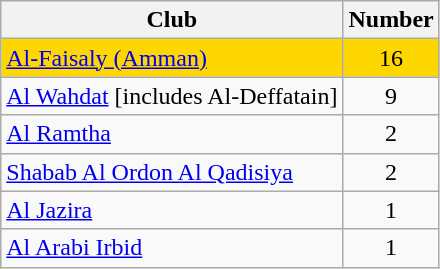<table class="wikitable" style="text-align:center;">
<tr>
<th>Club<br></th>
<th>Number <br></th>
</tr>
<tr bgcolor=Gold>
<td style="text-align:left;"><a href='#'>Al-Faisaly (Amman)</a></td>
<td>16</td>
</tr>
<tr>
<td style="text-align:left;"><a href='#'>Al Wahdat</a> [includes Al-Deffatain]</td>
<td>9</td>
</tr>
<tr>
<td style="text-align:left;"><a href='#'>Al Ramtha</a></td>
<td>2</td>
</tr>
<tr>
<td style="text-align:left;"><a href='#'>Shabab Al Ordon Al Qadisiya</a></td>
<td>2</td>
</tr>
<tr>
<td style="text-align:left;"><a href='#'>Al Jazira</a></td>
<td>1</td>
</tr>
<tr>
<td style="text-align:left;"><a href='#'>Al Arabi Irbid</a></td>
<td>1</td>
</tr>
</table>
